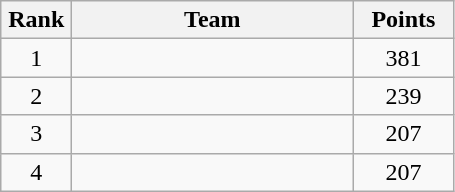<table class="wikitable" style="text-align:center;">
<tr>
<th width=40>Rank</th>
<th width=180>Team</th>
<th width=60>Points</th>
</tr>
<tr>
<td>1</td>
<td align=left></td>
<td>381</td>
</tr>
<tr>
<td>2</td>
<td align=left></td>
<td>239</td>
</tr>
<tr>
<td>3</td>
<td align=left></td>
<td>207</td>
</tr>
<tr>
<td>4</td>
<td align=left></td>
<td>207</td>
</tr>
</table>
